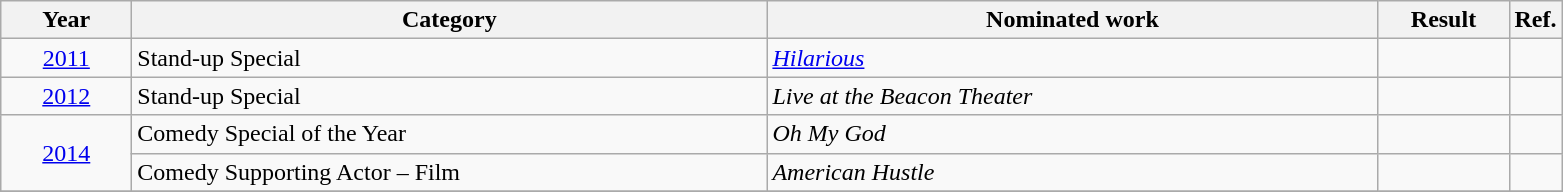<table class=wikitable>
<tr>
<th scope="col" style="width:5em;">Year</th>
<th scope="col" style="width:26em;">Category</th>
<th scope="col" style="width:25em;">Nominated work</th>
<th scope="col" style="width:5em;">Result</th>
<th>Ref.</th>
</tr>
<tr>
<td style="text-align:center;"><a href='#'>2011</a></td>
<td>Stand-up Special</td>
<td><em><a href='#'>Hilarious</a></em></td>
<td></td>
<td style="text-align: center;"></td>
</tr>
<tr>
<td style="text-align:center;"><a href='#'>2012</a></td>
<td>Stand-up Special</td>
<td><em>Live at the Beacon Theater</em></td>
<td></td>
<td style="text-align: center;"></td>
</tr>
<tr>
<td style="text-align:center;", rowspan=2><a href='#'>2014</a></td>
<td>Comedy Special of the Year</td>
<td><em>Oh My God</em></td>
<td></td>
<td style="text-align: center;"></td>
</tr>
<tr>
<td>Comedy Supporting Actor – Film</td>
<td><em>American Hustle</em></td>
<td></td>
<td style="text-align: center;"></td>
</tr>
<tr>
</tr>
</table>
